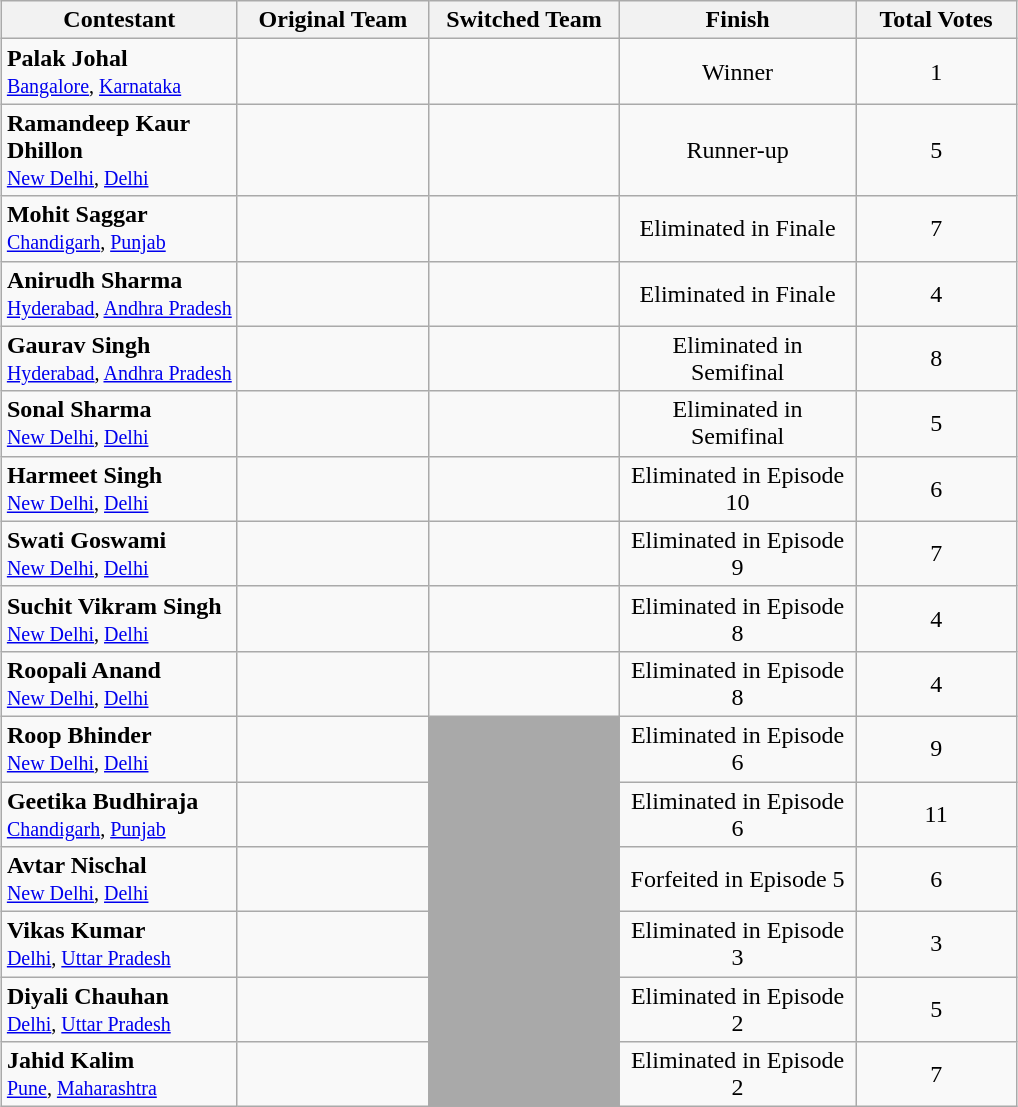<table class="wikitable sortable" style="margin:auto; text-align:center">
<tr>
<th width=150>Contestant</th>
<th width=120>Original Team</th>
<th width=120>Switched Team</th>
<th width=150>Finish</th>
<th width=100>Total Votes</th>
</tr>
<tr>
<td align="left"><strong>Palak Johal</strong><br><small><a href='#'>Bangalore</a>, <a href='#'>Karnataka</a> </small></td>
<td></td>
<td></td>
<td>Winner</td>
<td>1</td>
</tr>
<tr>
<td align="left"><strong>Ramandeep Kaur Dhillon</strong><br><small><a href='#'>New Delhi</a>, <a href='#'>Delhi</a></small></td>
<td></td>
<td></td>
<td>Runner-up</td>
<td>5</td>
</tr>
<tr>
<td align="left"><strong>Mohit Saggar</strong><br><small><a href='#'>Chandigarh</a>, <a href='#'>Punjab</a> </small></td>
<td></td>
<td></td>
<td>Eliminated in Finale</td>
<td>7</td>
</tr>
<tr>
<td align="left"><strong>Anirudh Sharma</strong><br><small><a href='#'>Hyderabad</a>, <a href='#'>Andhra Pradesh</a> </small></td>
<td></td>
<td></td>
<td>Eliminated in Finale</td>
<td>4</td>
</tr>
<tr>
<td align="left"><strong>Gaurav Singh</strong><br><small><a href='#'>Hyderabad</a>, <a href='#'>Andhra Pradesh</a></small></td>
<td></td>
<td></td>
<td>Eliminated in Semifinal</td>
<td>8</td>
</tr>
<tr>
<td align="left"><strong>Sonal Sharma</strong><br><small><a href='#'>New Delhi</a>, <a href='#'>Delhi</a> </small></td>
<td></td>
<td></td>
<td>Eliminated in Semifinal</td>
<td>5</td>
</tr>
<tr>
<td align="left"><strong>Harmeet Singh</strong><br><small><a href='#'>New Delhi</a>, <a href='#'>Delhi</a> </small></td>
<td></td>
<td></td>
<td>Eliminated in Episode 10</td>
<td>6</td>
</tr>
<tr>
<td align="left"><strong>Swati Goswami</strong><br><small><a href='#'>New Delhi</a>, <a href='#'>Delhi</a></small></td>
<td></td>
<td></td>
<td>Eliminated in Episode 9</td>
<td>7</td>
</tr>
<tr>
<td align="left"><strong>Suchit Vikram Singh</strong><br><small><a href='#'>New Delhi</a>, <a href='#'>Delhi</a> </small></td>
<td></td>
<td></td>
<td>Eliminated in Episode 8</td>
<td>4</td>
</tr>
<tr>
<td align="left"><strong>Roopali Anand</strong><br><small><a href='#'>New Delhi</a>, <a href='#'>Delhi</a></small></td>
<td></td>
<td></td>
<td>Eliminated in Episode 8</td>
<td>4</td>
</tr>
<tr>
<td align="left"><strong>Roop Bhinder</strong><br><small><a href='#'>New Delhi</a>, <a href='#'>Delhi</a></small></td>
<td></td>
<td rowspan=6 bgcolor="darkgray"></td>
<td>Eliminated in Episode 6</td>
<td>9</td>
</tr>
<tr>
<td align="left"><strong>Geetika Budhiraja</strong><br><small><a href='#'>Chandigarh</a>, <a href='#'>Punjab</a> </small></td>
<td></td>
<td>Eliminated in Episode 6</td>
<td>11</td>
</tr>
<tr>
<td align="left"><strong>Avtar Nischal</strong><br><small><a href='#'>New Delhi</a>, <a href='#'>Delhi</a></small></td>
<td></td>
<td>Forfeited in Episode 5</td>
<td>6</td>
</tr>
<tr>
<td align="left"><strong>Vikas Kumar</strong><br><small><a href='#'>Delhi</a>, <a href='#'>Uttar Pradesh</a> </small></td>
<td></td>
<td>Eliminated in Episode 3</td>
<td>3</td>
</tr>
<tr>
<td align="left"><strong>Diyali Chauhan</strong><br><small><a href='#'>Delhi</a>, <a href='#'>Uttar Pradesh</a> </small></td>
<td></td>
<td>Eliminated in Episode 2</td>
<td>5</td>
</tr>
<tr>
<td align="left"><strong>Jahid Kalim</strong><br><small><a href='#'>Pune</a>, <a href='#'>Maharashtra</a> </small></td>
<td></td>
<td>Eliminated in Episode 2</td>
<td>7</td>
</tr>
</table>
